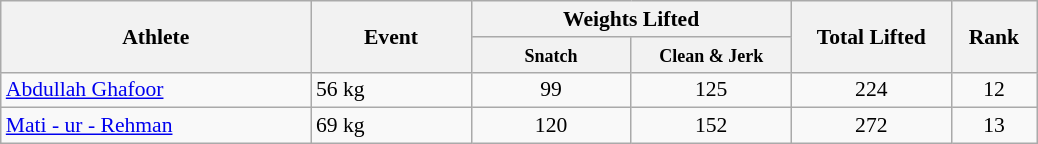<table class="wikitable" style="font-size:90%">
<tr>
<th rowspan="2" style="width:200px;">Athlete</th>
<th rowspan="2" style="width:100px;">Event</th>
<th colspan="2" style="width:200px;">Weights Lifted</th>
<th rowspan="2" style="width:100px;">Total Lifted</th>
<th rowspan="2" style="width:50px;">Rank</th>
</tr>
<tr>
<th width=100><small>Snatch</small></th>
<th width=100><small>Clean & Jerk</small></th>
</tr>
<tr>
<td><a href='#'>Abdullah Ghafoor</a></td>
<td>56 kg</td>
<td style="text-align:center;">99</td>
<td style="text-align:center;">125</td>
<td style="text-align:center;">224</td>
<td style="text-align:center;">12</td>
</tr>
<tr>
<td><a href='#'>Mati - ur - Rehman</a></td>
<td>69 kg</td>
<td style="text-align:center;">120</td>
<td style="text-align:center;">152</td>
<td style="text-align:center;">272</td>
<td style="text-align:center;">13</td>
</tr>
</table>
